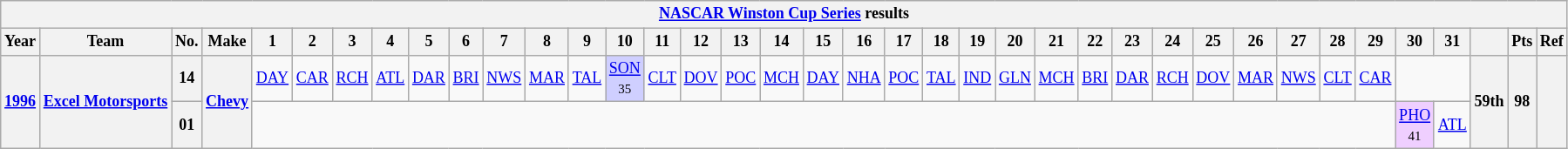<table class="wikitable" style="text-align:center; font-size:75%">
<tr>
<th colspan=45><a href='#'>NASCAR Winston Cup Series</a> results</th>
</tr>
<tr>
<th>Year</th>
<th>Team</th>
<th>No.</th>
<th>Make</th>
<th>1</th>
<th>2</th>
<th>3</th>
<th>4</th>
<th>5</th>
<th>6</th>
<th>7</th>
<th>8</th>
<th>9</th>
<th>10</th>
<th>11</th>
<th>12</th>
<th>13</th>
<th>14</th>
<th>15</th>
<th>16</th>
<th>17</th>
<th>18</th>
<th>19</th>
<th>20</th>
<th>21</th>
<th>22</th>
<th>23</th>
<th>24</th>
<th>25</th>
<th>26</th>
<th>27</th>
<th>28</th>
<th>29</th>
<th>30</th>
<th>31</th>
<th></th>
<th>Pts</th>
<th>Ref</th>
</tr>
<tr>
<th rowspan=2><a href='#'>1996</a></th>
<th rowspan=2><a href='#'>Excel Motorsports</a></th>
<th>14</th>
<th rowspan=2><a href='#'>Chevy</a></th>
<td><a href='#'>DAY</a></td>
<td><a href='#'>CAR</a></td>
<td><a href='#'>RCH</a></td>
<td><a href='#'>ATL</a></td>
<td><a href='#'>DAR</a></td>
<td><a href='#'>BRI</a></td>
<td><a href='#'>NWS</a></td>
<td><a href='#'>MAR</a></td>
<td><a href='#'>TAL</a></td>
<td style="background:#CFCFFF;"><a href='#'>SON</a><br><small>35</small></td>
<td><a href='#'>CLT</a></td>
<td><a href='#'>DOV</a></td>
<td><a href='#'>POC</a></td>
<td><a href='#'>MCH</a></td>
<td><a href='#'>DAY</a></td>
<td><a href='#'>NHA</a></td>
<td><a href='#'>POC</a></td>
<td><a href='#'>TAL</a></td>
<td><a href='#'>IND</a></td>
<td><a href='#'>GLN</a></td>
<td><a href='#'>MCH</a></td>
<td><a href='#'>BRI</a></td>
<td><a href='#'>DAR</a></td>
<td><a href='#'>RCH</a></td>
<td><a href='#'>DOV</a></td>
<td><a href='#'>MAR</a></td>
<td><a href='#'>NWS</a></td>
<td><a href='#'>CLT</a></td>
<td><a href='#'>CAR</a></td>
<td colspan=2></td>
<th rowspan=2>59th</th>
<th rowspan=2>98</th>
<th rowspan=2></th>
</tr>
<tr>
<th>01</th>
<td colspan=29></td>
<td style="background:#EFCFFF;"><a href='#'>PHO</a><br><small>41</small></td>
<td><a href='#'>ATL</a></td>
</tr>
</table>
